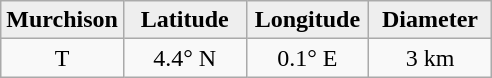<table class="wikitable">
<tr>
<th width="25%" style="background:#eeeeee;">Murchison</th>
<th width="25%" style="background:#eeeeee;">Latitude</th>
<th width="25%" style="background:#eeeeee;">Longitude</th>
<th width="25%" style="background:#eeeeee;">Diameter</th>
</tr>
<tr>
<td align="center">T</td>
<td align="center">4.4° N</td>
<td align="center">0.1° E</td>
<td align="center">3 km</td>
</tr>
</table>
